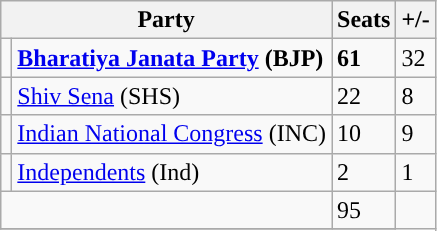<table class="wikitable">
<tr>
<th colspan="2">Party</th>
<th>Seats</th>
<th>+/-</th>
</tr>
<tr>
<td style="background-color: "></td>
<td><strong><a href='#'>Bharatiya Janata Party</a> (BJP)</strong></td>
<td><strong>61</strong></td>
<td> 32</td>
</tr>
<tr>
<td style="background-color: "></td>
<td><a href='#'>Shiv Sena</a> (SHS)</td>
<td>22</td>
<td> 8</td>
</tr>
<tr>
<td style="background-color: "></td>
<td><a href='#'>Indian National Congress</a> (INC)</td>
<td>10</td>
<td> 9</td>
</tr>
<tr>
<td style="background-color: "></td>
<td><a href='#'>Independents</a> (Ind)</td>
<td>2</td>
<td> 1</td>
</tr>
<tr>
<td colspan="2"></td>
<td>95</td>
</tr>
<tr>
</tr>
</table>
